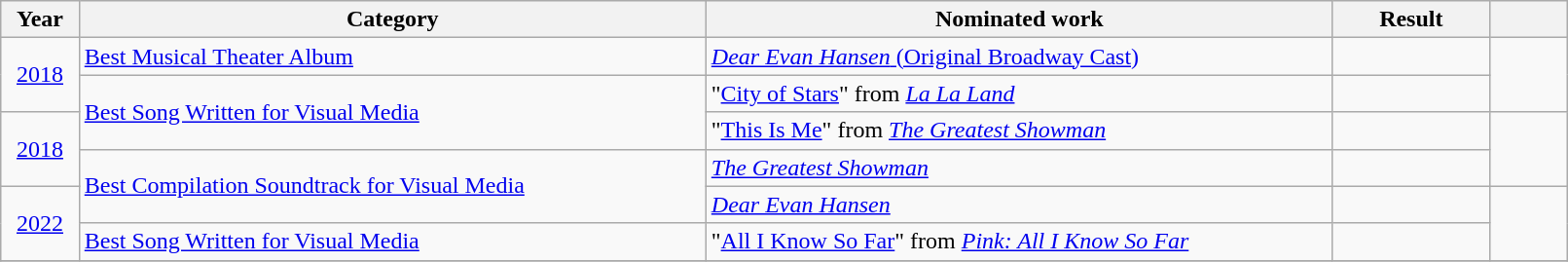<table class="wikitable" style="width:85%;">
<tr>
<th width=5%>Year</th>
<th style="width:40%;">Category</th>
<th style="width:40%;">Nominated work</th>
<th style="width:10%;">Result</th>
<th width=5%></th>
</tr>
<tr>
<td style="text-align:center;" rowspan="2"><a href='#'>2018</a></td>
<td><a href='#'>Best Musical Theater Album</a></td>
<td><a href='#'><em>Dear Evan Hansen</em> (Original Broadway Cast)</a></td>
<td></td>
<td align="center" rowspan="2"></td>
</tr>
<tr>
<td rowspan="2"><a href='#'>Best Song Written for Visual Media</a></td>
<td>"<a href='#'>City of Stars</a>" from <em><a href='#'>La La Land</a></em></td>
<td></td>
</tr>
<tr>
<td style="text-align:center;" rowspan="2"><a href='#'>2018</a></td>
<td>"<a href='#'>This Is Me</a>" from <em><a href='#'>The Greatest Showman</a></em></td>
<td></td>
<td align="center" rowspan="2"></td>
</tr>
<tr>
<td rowspan="2"><a href='#'>Best Compilation Soundtrack for Visual Media</a></td>
<td><em><a href='#'>The Greatest Showman</a></em></td>
<td></td>
</tr>
<tr>
<td style="text-align:center;" rowspan="2"><a href='#'>2022</a></td>
<td><em><a href='#'>Dear Evan Hansen</a></em></td>
<td></td>
<td align="center" rowspan="2"></td>
</tr>
<tr>
<td><a href='#'>Best Song Written for Visual Media</a></td>
<td>"<a href='#'>All I Know So Far</a>" from <em><a href='#'>Pink: All I Know So Far</a></em></td>
<td></td>
</tr>
<tr>
</tr>
</table>
